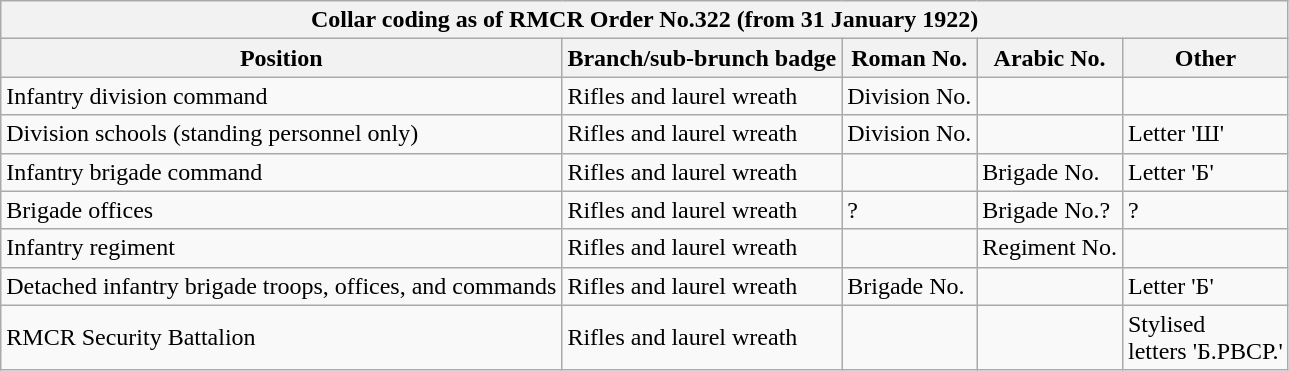<table class="wikitable">
<tr>
<th colspan="5">Collar coding as of RMCR Order No.322 (from 31 January 1922)</th>
</tr>
<tr>
<th>Position</th>
<th>Branch/sub-brunch badge</th>
<th>Roman No.</th>
<th>Arabic No.</th>
<th>Other</th>
</tr>
<tr>
<td>Infantry division command</td>
<td>Rifles and laurel wreath</td>
<td>Division No.</td>
<td></td>
<td></td>
</tr>
<tr>
<td>Division schools (standing personnel only)</td>
<td>Rifles and laurel wreath</td>
<td>Division No.</td>
<td></td>
<td>Letter 'Ш'</td>
</tr>
<tr>
<td>Infantry brigade command</td>
<td>Rifles and laurel wreath</td>
<td></td>
<td>Brigade No.</td>
<td>Letter 'Б'</td>
</tr>
<tr>
<td>Brigade offices</td>
<td>Rifles and laurel wreath</td>
<td>?</td>
<td>Brigade No.?</td>
<td>?</td>
</tr>
<tr>
<td>Infantry regiment</td>
<td>Rifles and laurel wreath</td>
<td></td>
<td>Regiment No.</td>
<td></td>
</tr>
<tr>
<td>Detached infantry brigade troops, offices, and commands</td>
<td>Rifles and laurel wreath</td>
<td>Brigade No.</td>
<td></td>
<td>Letter 'Б'</td>
</tr>
<tr>
<td>RMCR Security Battalion</td>
<td>Rifles and laurel wreath</td>
<td></td>
<td></td>
<td>Stylised<br>letters 'Б.РВСР.'</td>
</tr>
</table>
